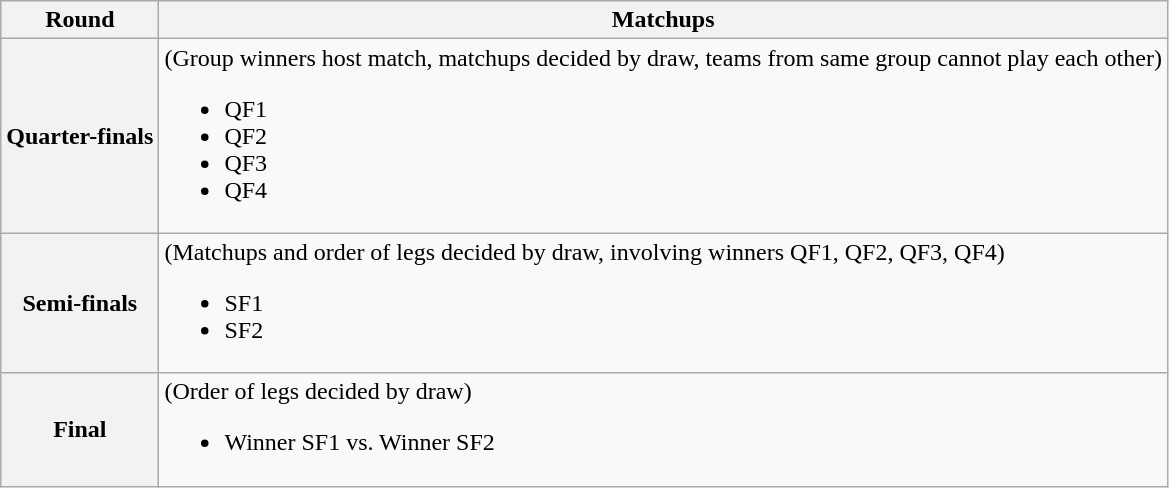<table class=wikitable>
<tr>
<th>Round</th>
<th>Matchups</th>
</tr>
<tr>
<th>Quarter-finals</th>
<td>(Group winners host match, matchups decided by draw, teams from same group cannot play each other)<br><ul><li>QF1</li><li>QF2</li><li>QF3</li><li>QF4</li></ul></td>
</tr>
<tr>
<th>Semi-finals</th>
<td>(Matchups and order of legs decided by draw, involving winners QF1, QF2, QF3, QF4)<br><ul><li>SF1</li><li>SF2</li></ul></td>
</tr>
<tr>
<th>Final</th>
<td>(Order of legs decided by draw)<br><ul><li>Winner SF1 vs. Winner SF2</li></ul></td>
</tr>
</table>
